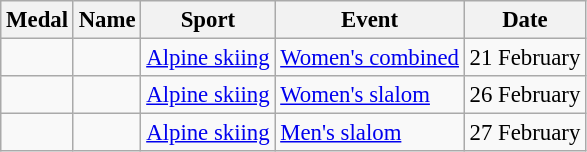<table class="wikitable sortable" style="font-size:95%">
<tr>
<th>Medal</th>
<th>Name</th>
<th>Sport</th>
<th>Event</th>
<th>Date</th>
</tr>
<tr>
<td></td>
<td></td>
<td><a href='#'>Alpine skiing</a></td>
<td><a href='#'>Women's combined</a></td>
<td>21 February</td>
</tr>
<tr>
<td></td>
<td></td>
<td><a href='#'>Alpine skiing</a></td>
<td><a href='#'>Women's slalom</a></td>
<td>26 February</td>
</tr>
<tr>
<td></td>
<td></td>
<td><a href='#'>Alpine skiing</a></td>
<td><a href='#'>Men's slalom</a></td>
<td>27 February</td>
</tr>
</table>
